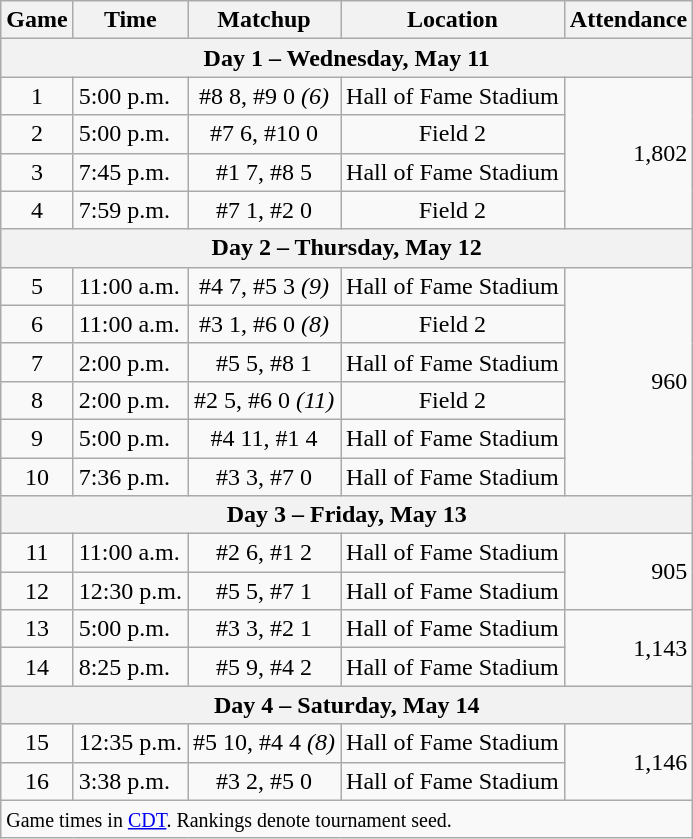<table class="wikitable">
<tr>
<th>Game</th>
<th>Time</th>
<th>Matchup</th>
<th>Location</th>
<th>Attendance</th>
</tr>
<tr>
<th colspan=5>Day 1 – Wednesday, May 11</th>
</tr>
<tr>
<td style="text-align:center;">1</td>
<td>5:00 p.m.</td>
<td style="text-align:center;">#8 <strong></strong> 8, #9  0 <em>(6)</em></td>
<td style="text-align:center;">Hall of Fame Stadium</td>
<td rowspan=4 style="text-align:right;">1,802</td>
</tr>
<tr>
<td style="text-align:center;">2</td>
<td>5:00 p.m.</td>
<td style="text-align:center;">#7 <strong></strong> 6, #10  0</td>
<td style="text-align:center;">Field 2</td>
</tr>
<tr>
<td style="text-align:center;">3</td>
<td>7:45 p.m.</td>
<td style="text-align:center;">#1 <strong></strong> 7, #8  5</td>
<td style="text-align:center;">Hall of Fame Stadium</td>
</tr>
<tr>
<td style="text-align:center;">4</td>
<td>7:59 p.m.</td>
<td style="text-align:center;">#7 <strong></strong> 1, #2  0</td>
<td style="text-align:center;">Field 2</td>
</tr>
<tr>
<th colspan=5>Day 2 – Thursday, May 12</th>
</tr>
<tr>
<td style="text-align:center;">5</td>
<td>11:00 a.m.</td>
<td style="text-align:center;">#4 <strong></strong> 7, #5  3 <em>(9)</em></td>
<td style="text-align:center;">Hall of Fame Stadium</td>
<td rowspan=6 style="text-align:right;">960</td>
</tr>
<tr>
<td style="text-align:center;">6</td>
<td>11:00 a.m.</td>
<td style="text-align:center;">#3 <strong></strong> 1, #6  0 <em>(8)</em></td>
<td style="text-align:center;">Field 2</td>
</tr>
<tr>
<td style="text-align:center;">7</td>
<td>2:00 p.m.</td>
<td style="text-align:center;">#5 <strong></strong> 5, #8  1</td>
<td style="text-align:center;">Hall of Fame Stadium</td>
</tr>
<tr>
<td style="text-align:center;">8</td>
<td>2:00 p.m.</td>
<td style="text-align:center;">#2 <strong></strong> 5, #6  0 <em>(11)</em></td>
<td style="text-align:center;">Field 2</td>
</tr>
<tr>
<td style="text-align:center;">9</td>
<td>5:00 p.m.</td>
<td style="text-align:center;">#4 <strong></strong> 11, #1  4</td>
<td style="text-align:center;">Hall of Fame Stadium</td>
</tr>
<tr>
<td style="text-align:center;">10</td>
<td>7:36 p.m.</td>
<td style="text-align:center;">#3 <strong></strong> 3, #7  0</td>
<td style="text-align:center;">Hall of Fame Stadium</td>
</tr>
<tr>
<th colspan=5>Day 3 – Friday, May 13</th>
</tr>
<tr>
<td style="text-align:center;">11</td>
<td>11:00 a.m.</td>
<td style="text-align:center;">#2 <strong></strong> 6, #1  2</td>
<td style="text-align:center;">Hall of Fame Stadium</td>
<td rowspan=2 style="text-align:right;">905</td>
</tr>
<tr>
<td style="text-align:center;">12</td>
<td>12:30 p.m.</td>
<td style="text-align:center;">#5 <strong></strong> 5, #7  1</td>
<td style="text-align:center;">Hall of Fame Stadium</td>
</tr>
<tr>
<td style="text-align:center;">13</td>
<td>5:00 p.m.</td>
<td style="text-align:center;">#3 <strong></strong> 3, #2  1</td>
<td style="text-align:center;">Hall of Fame Stadium</td>
<td rowspan=2 style="text-align:right;">1,143</td>
</tr>
<tr>
<td style="text-align:center;">14</td>
<td>8:25 p.m.</td>
<td style="text-align:center;">#5 <strong></strong> 9, #4  2</td>
<td style="text-align:center;">Hall of Fame Stadium</td>
</tr>
<tr>
<th colspan=5>Day 4 – Saturday, May 14</th>
</tr>
<tr>
<td style="text-align:center;">15</td>
<td>12:35 p.m.</td>
<td style="text-align:center;">#5 <strong></strong> 10, #4  4 <em>(8)</em></td>
<td style="text-align:center;">Hall of Fame Stadium</td>
<td rowspan=2 style="text-align:right;">1,146</td>
</tr>
<tr>
<td style="text-align:center;">16</td>
<td>3:38 p.m.</td>
<td style="text-align:center;">#3 <strong></strong> 2, #5  0</td>
<td style="text-align:center;">Hall of Fame Stadium</td>
</tr>
<tr>
<td colspan=5><small>Game times in <a href='#'>CDT</a>. Rankings denote tournament seed.</small></td>
</tr>
</table>
